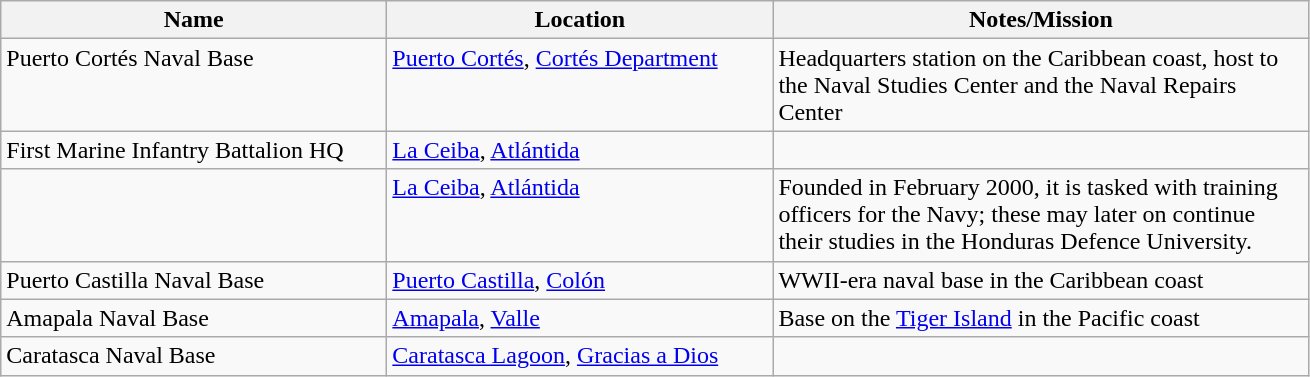<table class="wikitable sortable">
<tr>
<th scope="col" width="250">Name</th>
<th scope="col" width="250">Location</th>
<th scope="col" width="350">Notes/Mission</th>
</tr>
<tr valign="top">
<td>Puerto Cortés Naval Base</td>
<td><a href='#'>Puerto Cortés</a>, <a href='#'>Cortés Department</a></td>
<td>Headquarters station on the Caribbean coast, host to the Naval Studies Center and the Naval Repairs Center</td>
</tr>
<tr valign="top">
<td>First Marine Infantry Battalion HQ</td>
<td><a href='#'>La Ceiba</a>, <a href='#'>Atlántida</a></td>
<td></td>
</tr>
<tr valign="top">
<td></td>
<td><a href='#'>La Ceiba</a>, <a href='#'>Atlántida</a></td>
<td>Founded in February 2000, it is tasked with training officers for the Navy; these may later on continue their studies in the Honduras Defence University.</td>
</tr>
<tr valign="top">
<td>Puerto Castilla Naval Base</td>
<td><a href='#'>Puerto Castilla</a>, <a href='#'>Colón</a></td>
<td>WWII-era naval base in the Caribbean coast</td>
</tr>
<tr valign="top">
<td>Amapala Naval Base</td>
<td><a href='#'>Amapala</a>, <a href='#'>Valle</a></td>
<td>Base on the <a href='#'>Tiger Island</a> in the Pacific coast</td>
</tr>
<tr valign="top">
<td>Caratasca Naval Base</td>
<td><a href='#'>Caratasca Lagoon</a>, <a href='#'>Gracias a Dios</a></td>
<td></td>
</tr>
</table>
